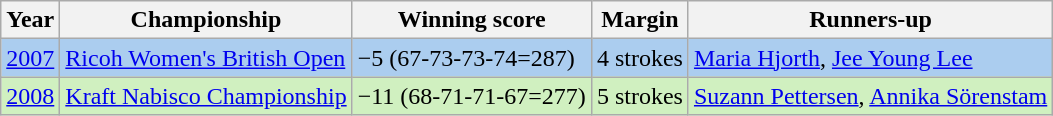<table class="wikitable" border="1">
<tr>
<th>Year</th>
<th>Championship</th>
<th>Winning score</th>
<th>Margin</th>
<th>Runners-up</th>
</tr>
<tr style="background:#abcdef;">
<td><a href='#'>2007</a></td>
<td><a href='#'>Ricoh Women's British Open</a></td>
<td>−5 (67-73-73-74=287)</td>
<td>4 strokes</td>
<td> <a href='#'>Maria Hjorth</a>,  <a href='#'>Jee Young Lee</a></td>
</tr>
<tr style="background:#d0f0c0;">
<td><a href='#'>2008</a></td>
<td><a href='#'>Kraft Nabisco Championship</a></td>
<td>−11 (68-71-71-67=277)</td>
<td>5 strokes</td>
<td> <a href='#'>Suzann Pettersen</a>,  <a href='#'>Annika Sörenstam</a></td>
</tr>
</table>
